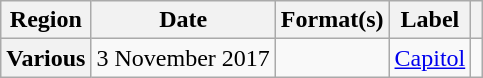<table class="wikitable plainrowheaders">
<tr>
<th scope="col">Region</th>
<th scope="col">Date</th>
<th scope="col">Format(s)</th>
<th scope="col">Label</th>
<th scope="col"></th>
</tr>
<tr>
<th scope="row">Various</th>
<td>3 November 2017</td>
<td></td>
<td><a href='#'>Capitol</a></td>
<td></td>
</tr>
</table>
